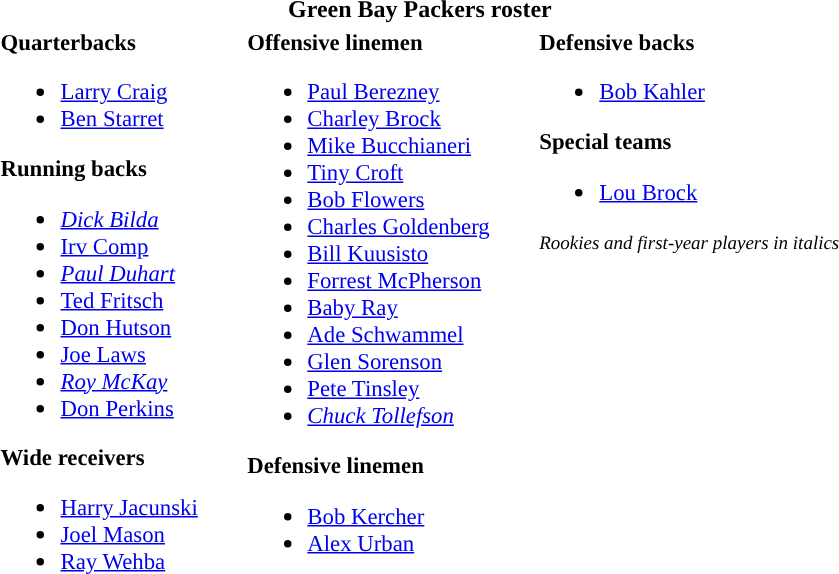<table class="toccolours" style="text-align: left;">
<tr>
<th colspan="9" style="text-align:center; "><strong>Green Bay Packers roster</strong></th>
</tr>
<tr>
<td style="font-size: 95%;" valign="top"><strong>Quarterbacks</strong><br><ul><li><a href='#'>Larry Craig</a></li><li><a href='#'>Ben Starret</a></li></ul><strong>Running backs</strong><ul><li><em><a href='#'>Dick Bilda</a></em></li><li><a href='#'>Irv Comp</a></li><li><em><a href='#'>Paul Duhart</a></em></li><li><a href='#'>Ted Fritsch</a></li><li><a href='#'>Don Hutson</a></li><li><a href='#'>Joe Laws</a></li><li><em><a href='#'>Roy McKay</a></em></li><li><a href='#'>Don Perkins</a></li></ul><strong>Wide receivers</strong><ul><li><a href='#'>Harry Jacunski</a></li><li><a href='#'>Joel Mason</a></li><li><a href='#'>Ray Wehba</a></li></ul></td>
<td style="width: 25px;"></td>
<td style="font-size: 95%;" valign="top"><strong>Offensive linemen</strong><br><ul><li><a href='#'>Paul Berezney</a></li><li><a href='#'>Charley Brock</a></li><li><a href='#'>Mike Bucchianeri</a></li><li><a href='#'>Tiny Croft</a></li><li><a href='#'>Bob Flowers</a></li><li><a href='#'>Charles Goldenberg</a></li><li><a href='#'>Bill Kuusisto</a></li><li><a href='#'>Forrest McPherson</a></li><li><a href='#'>Baby Ray</a></li><li><a href='#'>Ade Schwammel</a></li><li><a href='#'>Glen Sorenson</a></li><li><a href='#'>Pete Tinsley</a></li><li><em><a href='#'>Chuck Tollefson</a></em></li></ul><strong>Defensive linemen</strong><ul><li><a href='#'>Bob Kercher</a></li><li><a href='#'>Alex Urban</a></li></ul></td>
<td style="width: 25px;"></td>
<td style="font-size: 95%;" valign="top"><strong>Defensive backs</strong><br><ul><li><a href='#'>Bob Kahler</a></li></ul><strong>Special teams</strong><ul><li><a href='#'>Lou Brock</a></li></ul><small><em>Rookies and first-year players in italics</em></small></td>
</tr>
<tr>
</tr>
</table>
